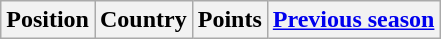<table class="wikitable">
<tr>
<th>Position</th>
<th>Country</th>
<th>Points</th>
<th><a href='#'>Previous season</a><br></th>
</tr>
</table>
